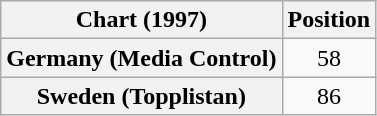<table class="wikitable plainrowheaders" style="text-align:center">
<tr>
<th scope="col">Chart (1997)</th>
<th scope="col">Position</th>
</tr>
<tr>
<th scope="row">Germany (Media Control)</th>
<td>58</td>
</tr>
<tr>
<th scope="row">Sweden (Topplistan)</th>
<td>86</td>
</tr>
</table>
